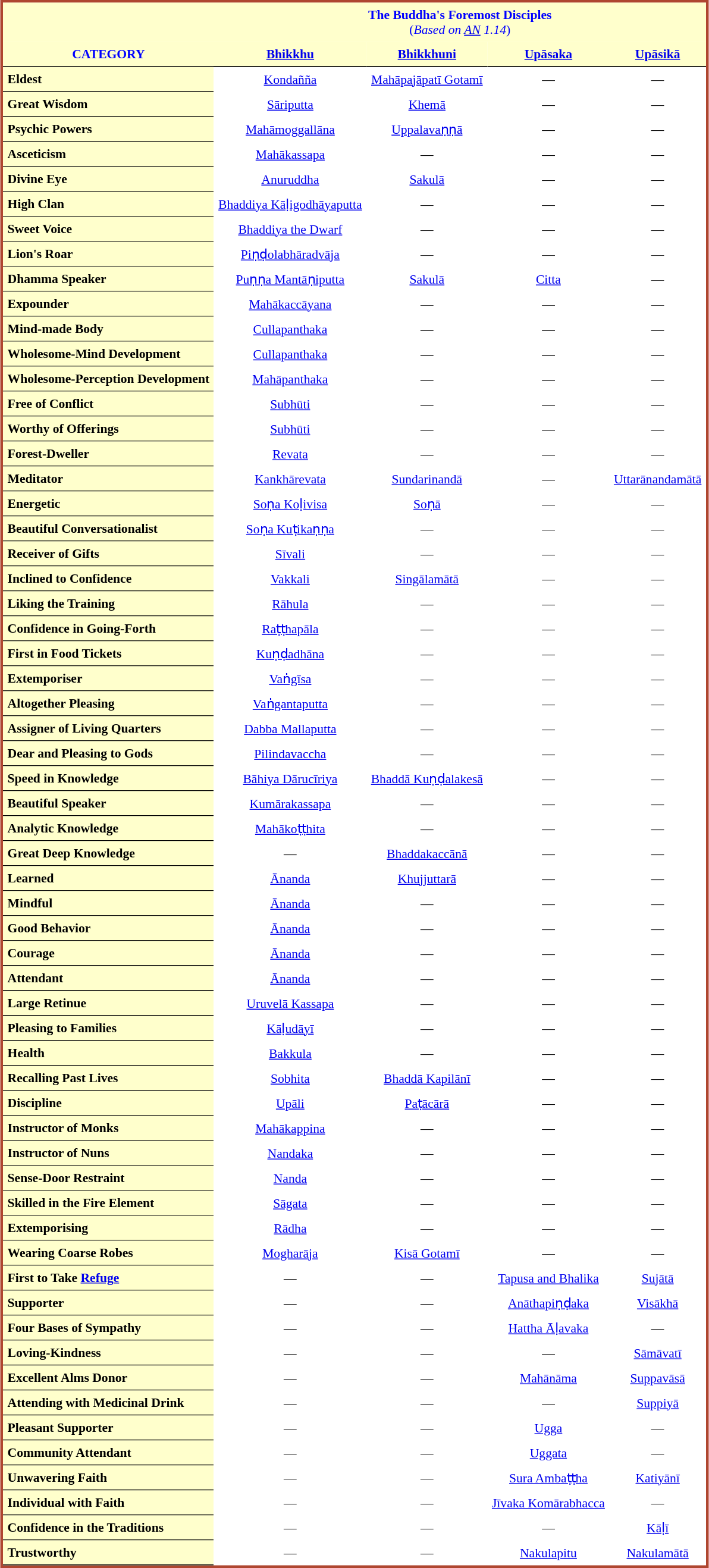<table style="margin:auto; border:3px solid #AF4630; text-align:center; vertical-align:center; font-size:90%" cellpadding="5" cellspacing="0">
<tr>
<td style="color:blue; background:#FFFFCC"> </td>
<td style="color:blue; background:#FFFFCC" colspan=4><span><strong>The Buddha's Foremost Disciples</strong></span><br>(<em>Based on <a href='#'>AN</a> 1.14</em>)</td>
</tr>
<tr>
<td style="color:blue; background:#FFFFCC; border-bottom:1px solid black"><strong>CATEGORY</strong></td>
<td style="background:#FFFFCC; border-bottom:1px solid black"><strong><a href='#'>Bhikkhu</a></strong></td>
<td style="background:#FFFFCC; border-bottom:1px solid black"><strong><a href='#'>Bhikkhuni</a></strong></td>
<td style="background:#FFFFCC; border-bottom:1px solid black"><strong><a href='#'>Upāsaka</a></strong></td>
<td style="background:#FFFFCC; border-bottom:1px solid black"><strong><a href='#'>Upāsikā</a></strong></td>
</tr>
<tr>
<td style="text-align:left; background:#FFFFCC; border-bottom:1px solid black"><strong>Eldest</strong></td>
<td><a href='#'>Kondañña</a></td>
<td><a href='#'>Mahāpajāpatī Gotamī</a></td>
<td>—</td>
<td>—</td>
</tr>
<tr>
<td style="text-align:left; background:#FFFFCC; border-bottom:1px solid black"><strong>Great Wisdom</strong></td>
<td><a href='#'>Sāriputta</a></td>
<td><a href='#'>Khemā</a></td>
<td>—</td>
<td>—</td>
</tr>
<tr>
<td style="text-align:left; background:#FFFFCC; border-bottom:1px solid black"><strong>Psychic Powers</strong></td>
<td><a href='#'>Mahāmoggallāna</a></td>
<td><a href='#'>Uppalavaṇṇā</a></td>
<td>—</td>
<td>—</td>
</tr>
<tr>
<td style="text-align:left; background:#FFFFCC; border-bottom:1px solid black"><strong>Asceticism</strong></td>
<td><a href='#'>Mahākassapa</a></td>
<td>—</td>
<td>—</td>
<td>—</td>
</tr>
<tr>
<td style="text-align:left; background:#FFFFCC; border-bottom:1px solid black"><strong>Divine Eye</strong></td>
<td><a href='#'>Anuruddha</a></td>
<td><a href='#'>Sakulā</a></td>
<td>—</td>
<td>—</td>
</tr>
<tr>
<td style="text-align:left; background:#FFFFCC; border-bottom:1px solid black"><strong>High Clan</strong></td>
<td><a href='#'>Bhaddiya Kāḷigodhāyaputta</a></td>
<td>—</td>
<td>—</td>
<td>—</td>
</tr>
<tr>
<td style="text-align:left; background:#FFFFCC; border-bottom:1px solid black"><strong>Sweet Voice</strong></td>
<td><a href='#'>Bhaddiya the Dwarf</a></td>
<td>—</td>
<td>—</td>
<td>—</td>
</tr>
<tr>
<td style="text-align:left; background:#FFFFCC; border-bottom:1px solid black"><strong>Lion's Roar</strong></td>
<td><a href='#'>Piṇḍolabhāradvāja</a></td>
<td>—</td>
<td>—</td>
<td>—</td>
</tr>
<tr>
<td style="text-align:left; background:#FFFFCC; border-bottom:1px solid black"><strong>Dhamma Speaker</strong></td>
<td><a href='#'>Puṇṇa Mantāṇiputta</a></td>
<td><a href='#'>Sakulā</a></td>
<td><a href='#'>Citta</a></td>
<td>—</td>
</tr>
<tr>
<td style="text-align:left; background:#FFFFCC; border-bottom:1px solid black"><strong>Expounder</strong></td>
<td><a href='#'>Mahākaccāyana</a></td>
<td>—</td>
<td>—</td>
<td>—</td>
</tr>
<tr>
<td style="text-align:left; background:#FFFFCC; border-bottom:1px solid black"><strong>Mind-made Body</strong></td>
<td><a href='#'>Cullapanthaka</a></td>
<td>—</td>
<td>—</td>
<td>—</td>
</tr>
<tr>
<td style="text-align:left; background:#FFFFCC; border-bottom:1px solid black"><strong>Wholesome-Mind Development</strong></td>
<td><a href='#'>Cullapanthaka</a></td>
<td>—</td>
<td>—</td>
<td>—</td>
</tr>
<tr>
<td style="text-align:left; background:#FFFFCC; border-bottom:1px solid black"><strong>Wholesome-Perception Development</strong></td>
<td><a href='#'>Mahāpanthaka</a></td>
<td>—</td>
<td>—</td>
<td>—</td>
</tr>
<tr>
<td style="text-align:left; background:#FFFFCC; border-bottom:1px solid black"><strong>Free of Conflict</strong></td>
<td><a href='#'>Subhūti</a></td>
<td>—</td>
<td>—</td>
<td>—</td>
</tr>
<tr>
<td style="text-align:left; background:#FFFFCC; border-bottom:1px solid black"><strong>Worthy of Offerings </strong></td>
<td><a href='#'>Subhūti</a></td>
<td>—</td>
<td>—</td>
<td>—</td>
</tr>
<tr>
<td style="text-align:left; background:#FFFFCC; border-bottom:1px solid black"><strong>Forest-Dweller</strong></td>
<td><a href='#'>Revata</a></td>
<td>—</td>
<td>—</td>
<td>—</td>
</tr>
<tr>
<td style="text-align:left; background:#FFFFCC; border-bottom:1px solid black"><strong>Meditator</strong></td>
<td><a href='#'>Kankhārevata</a></td>
<td><a href='#'>Sundarinandā</a></td>
<td>—</td>
<td><a href='#'>Uttarānandamātā</a></td>
</tr>
<tr>
<td style="text-align:left; background:#FFFFCC; border-bottom:1px solid black"><strong>Energetic</strong></td>
<td><a href='#'>Soṇa Koḷivisa</a></td>
<td><a href='#'>Soṇā</a></td>
<td>—</td>
<td>—</td>
</tr>
<tr>
<td style="text-align:left; background:#FFFFCC; border-bottom:1px solid black"><strong>Beautiful Conversationalist</strong></td>
<td><a href='#'>Soṇa Kuṭikaṇṇa</a></td>
<td>—</td>
<td>—</td>
<td>—</td>
</tr>
<tr>
<td style="text-align:left; background:#FFFFCC; border-bottom:1px solid black"><strong>Receiver of Gifts</strong></td>
<td><a href='#'>Sīvali</a></td>
<td>—</td>
<td>—</td>
<td>—</td>
</tr>
<tr>
<td style="text-align:left; background:#FFFFCC; border-bottom:1px solid black"><strong>Inclined to Confidence</strong></td>
<td><a href='#'>Vakkali</a></td>
<td><a href='#'>Singālamātā</a></td>
<td>—</td>
<td>—</td>
</tr>
<tr>
<td style="text-align:left; background:#FFFFCC; border-bottom:1px solid black"><strong>Liking the Training</strong></td>
<td><a href='#'>Rāhula</a></td>
<td>—</td>
<td>—</td>
<td>—</td>
</tr>
<tr>
<td style="text-align:left; background:#FFFFCC; border-bottom:1px solid black"><strong>Confidence in Going-Forth</strong></td>
<td><a href='#'>Raṭṭhapāla</a></td>
<td>—</td>
<td>—</td>
<td>—</td>
</tr>
<tr>
<td style="text-align:left; background:#FFFFCC; border-bottom:1px solid black"><strong>First in Food Tickets</strong></td>
<td><a href='#'>Kuṇḍadhāna</a></td>
<td>—</td>
<td>—</td>
<td>—</td>
</tr>
<tr>
<td style="text-align:left; background:#FFFFCC; border-bottom:1px solid black"><strong>Extemporiser</strong></td>
<td><a href='#'>Vaṅgīsa</a></td>
<td>—</td>
<td>—</td>
<td>—</td>
</tr>
<tr>
<td style="text-align:left; background:#FFFFCC; border-bottom:1px solid black"><strong>Altogether Pleasing</strong></td>
<td><a href='#'>Vaṅgantaputta</a></td>
<td>—</td>
<td>—</td>
<td>—</td>
</tr>
<tr>
<td style="text-align:left; background:#FFFFCC; border-bottom:1px solid black"><strong>Assigner of Living Quarters</strong></td>
<td><a href='#'>Dabba Mallaputta</a></td>
<td>—</td>
<td>—</td>
<td>—</td>
</tr>
<tr>
<td style="text-align:left; background:#FFFFCC; border-bottom:1px solid black"><strong>Dear and Pleasing to Gods</strong></td>
<td><a href='#'>Pilindavaccha</a></td>
<td>—</td>
<td>—</td>
<td>—</td>
</tr>
<tr>
<td style="text-align:left; background:#FFFFCC; border-bottom:1px solid black"><strong>Speed in Knowledge</strong></td>
<td><a href='#'>Bāhiya Dārucīriya</a></td>
<td><a href='#'>Bhaddā Kuṇḍalakesā</a></td>
<td>—</td>
<td>—</td>
</tr>
<tr>
<td style="text-align:left; background:#FFFFCC; border-bottom:1px solid black"><strong>Beautiful Speaker</strong></td>
<td><a href='#'>Kumārakassapa</a></td>
<td>—</td>
<td>—</td>
<td>—</td>
</tr>
<tr>
<td style="text-align:left; background:#FFFFCC; border-bottom:1px solid black"><strong>Analytic Knowledge</strong></td>
<td><a href='#'>Mahākoṭṭhita</a></td>
<td>—</td>
<td>—</td>
<td>—</td>
</tr>
<tr>
<td style="text-align:left; background:#FFFFCC; border-bottom:1px solid black"><strong>Great Deep Knowledge</strong></td>
<td>—</td>
<td><a href='#'>Bhaddakaccānā</a></td>
<td>—</td>
<td>—</td>
</tr>
<tr>
<td style="text-align:left; background:#FFFFCC; border-bottom:1px solid black"><strong>Learned</strong></td>
<td><a href='#'>Ānanda</a></td>
<td><a href='#'>Khujjuttarā</a></td>
<td>—</td>
<td>—</td>
</tr>
<tr>
<td style="text-align:left; background:#FFFFCC; border-bottom:1px solid black"><strong>Mindful</strong></td>
<td><a href='#'>Ānanda</a></td>
<td>—</td>
<td>—</td>
<td>—</td>
</tr>
<tr>
<td style="text-align:left; background:#FFFFCC; border-bottom:1px solid black"><strong>Good Behavior</strong></td>
<td><a href='#'>Ānanda</a></td>
<td>—</td>
<td>—</td>
<td>—</td>
</tr>
<tr>
<td style="text-align:left; background:#FFFFCC; border-bottom:1px solid black"><strong>Courage</strong></td>
<td><a href='#'>Ānanda</a></td>
<td>—</td>
<td>—</td>
<td>—</td>
</tr>
<tr>
<td style="text-align:left; background:#FFFFCC; border-bottom:1px solid black"><strong>Attendant</strong></td>
<td><a href='#'>Ānanda</a></td>
<td>—</td>
<td>—</td>
<td>—</td>
</tr>
<tr>
<td style="text-align:left; background:#FFFFCC; border-bottom:1px solid black"><strong>Large Retinue</strong></td>
<td><a href='#'>Uruvelā Kassapa</a></td>
<td>—</td>
<td>—</td>
<td>—</td>
</tr>
<tr>
<td style="text-align:left; background:#FFFFCC; border-bottom:1px solid black"><strong>Pleasing to Families</strong></td>
<td><a href='#'>Kāḷudāyī</a></td>
<td>—</td>
<td>—</td>
<td>—</td>
</tr>
<tr>
<td style="text-align:left; background:#FFFFCC; border-bottom:1px solid black"><strong>Health</strong></td>
<td><a href='#'>Bakkula</a></td>
<td>—</td>
<td>—</td>
<td>—</td>
</tr>
<tr>
<td style="text-align:left; background:#FFFFCC; border-bottom:1px solid black"><strong>Recalling Past Lives</strong></td>
<td><a href='#'>Sobhita</a></td>
<td><a href='#'>Bhaddā Kapilānī</a></td>
<td>—</td>
<td>—</td>
</tr>
<tr>
<td style="text-align:left; background:#FFFFCC; border-bottom:1px solid black"><strong>Discipline</strong></td>
<td><a href='#'>Upāli</a></td>
<td><a href='#'>Paṭācārā</a></td>
<td>—</td>
<td>—</td>
</tr>
<tr>
<td style="text-align:left; background:#FFFFCC; border-bottom:1px solid black"><strong>Instructor of Monks</strong></td>
<td><a href='#'>Mahākappina</a></td>
<td>—</td>
<td>—</td>
<td>—</td>
</tr>
<tr>
<td style="text-align:left; background:#FFFFCC; border-bottom:1px solid black"><strong>Instructor of Nuns</strong></td>
<td><a href='#'>Nandaka</a></td>
<td>—</td>
<td>—</td>
<td>—</td>
</tr>
<tr>
<td style="text-align:left; background:#FFFFCC; border-bottom:1px solid black"><strong>Sense-Door Restraint</strong></td>
<td><a href='#'>Nanda</a></td>
<td>—</td>
<td>—</td>
<td>—</td>
</tr>
<tr>
<td style="text-align:left; background:#FFFFCC; border-bottom:1px solid black"><strong>Skilled in the Fire Element</strong></td>
<td><a href='#'>Sāgata</a></td>
<td>—</td>
<td>—</td>
<td>—</td>
</tr>
<tr>
<td style="text-align:left; background:#FFFFCC; border-bottom:1px solid black"><strong>Extemporising</strong></td>
<td><a href='#'>Rādha</a></td>
<td>—</td>
<td>—</td>
<td>—</td>
</tr>
<tr>
<td style="text-align:left; background:#FFFFCC; border-bottom:1px solid black"><strong>Wearing Coarse Robes</strong></td>
<td><a href='#'>Mogharāja</a></td>
<td><a href='#'>Kisā Gotamī</a></td>
<td>—</td>
<td>—</td>
</tr>
<tr>
<td style="text-align:left; background:#FFFFCC; border-bottom:1px solid black"><strong>First to Take <a href='#'>Refuge</a></strong></td>
<td>—</td>
<td>—</td>
<td><a href='#'>Tapusa and Bhalika</a></td>
<td><a href='#'>Sujātā</a></td>
</tr>
<tr>
<td style="text-align:left; background:#FFFFCC; border-bottom:1px solid black"><strong>Supporter</strong></td>
<td>—</td>
<td>—</td>
<td><a href='#'>Anāthapiṇḍaka</a></td>
<td><a href='#'>Visākhā</a></td>
</tr>
<tr>
<td style="text-align:left; background:#FFFFCC; border-bottom:1px solid black"><strong>Four Bases of Sympathy</strong></td>
<td>—</td>
<td>—</td>
<td><a href='#'>Hattha Āḷavaka</a></td>
<td>—</td>
</tr>
<tr>
<td style="text-align:left; background:#FFFFCC; border-bottom:1px solid black"><strong>Loving-Kindness</strong></td>
<td>—</td>
<td>—</td>
<td>—</td>
<td><a href='#'>Sāmāvatī</a></td>
</tr>
<tr>
<td style="text-align:left; background:#FFFFCC; border-bottom:1px solid black"><strong>Excellent Alms Donor</strong></td>
<td>—</td>
<td>—</td>
<td><a href='#'>Mahānāma</a></td>
<td><a href='#'>Suppavāsā</a></td>
</tr>
<tr>
<td style="text-align:left; background:#FFFFCC; border-bottom:1px solid black"><strong>Attending with Medicinal Drink</strong></td>
<td>—</td>
<td>—</td>
<td>—</td>
<td><a href='#'>Suppiyā</a></td>
</tr>
<tr>
<td style="text-align:left; background:#FFFFCC; border-bottom:1px solid black"><strong>Pleasant Supporter</strong></td>
<td>—</td>
<td>—</td>
<td><a href='#'>Ugga</a></td>
<td>—</td>
</tr>
<tr>
<td style="text-align:left; background:#FFFFCC; border-bottom:1px solid black"><strong>Community Attendant</strong></td>
<td>—</td>
<td>—</td>
<td><a href='#'>Uggata</a></td>
<td>—</td>
</tr>
<tr>
<td style="text-align:left; background:#FFFFCC; border-bottom:1px solid black"><strong>Unwavering Faith</strong></td>
<td>—</td>
<td>—</td>
<td><a href='#'>Sura Ambaṭṭha</a></td>
<td><a href='#'>Katiyānī</a></td>
</tr>
<tr>
<td style="text-align:left; background:#FFFFCC; border-bottom:1px solid black"><strong>Individual with Faith</strong></td>
<td>—</td>
<td>—</td>
<td><a href='#'>Jīvaka Komārabhacca</a></td>
<td>—</td>
</tr>
<tr>
<td style="text-align:left; background:#FFFFCC; border-bottom:1px solid black"><strong>Confidence in the Traditions</strong></td>
<td>—</td>
<td>—</td>
<td>—</td>
<td><a href='#'>Kāḷī</a></td>
</tr>
<tr>
<td style="text-align:left; background:#FFFFCC; border-bottom:1px solid black"><strong>Trustworthy</strong></td>
<td>—</td>
<td>—</td>
<td><a href='#'>Nakulapitu</a></td>
<td><a href='#'>Nakulamātā</a></td>
</tr>
</table>
